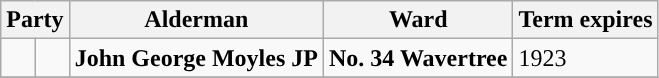<table class="wikitable">
<tr>
<th colspan="2">Party</th>
<th>Alderman</th>
<th>Ward</th>
<th>Term expires</th>
</tr>
<tr>
<td style="background-color:"></td>
<td></td>
<td><strong>John George Moyles JP</strong></td>
<td><strong>No. 34 Wavertree</strong></td>
<td>1923</td>
</tr>
<tr>
</tr>
</table>
